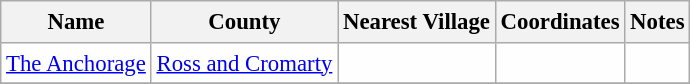<table class="wikitable sortable" style="table-layout:fixed;background-color:#FEFEFE;font-size:95%;padding:0.30em;line-height:1.35em;">
<tr>
<th scope="col">Name</th>
<th scope="col">County</th>
<th scope="col">Nearest Village</th>
<th scope="col" data-sort-type="number">Coordinates</th>
<th scope="col">Notes</th>
</tr>
<tr>
<td><a href='#'>The Anchorage</a></td>
<td><a href='#'>Ross and Cromarty</a></td>
<td></td>
<td></td>
<td></td>
</tr>
<tr>
</tr>
</table>
